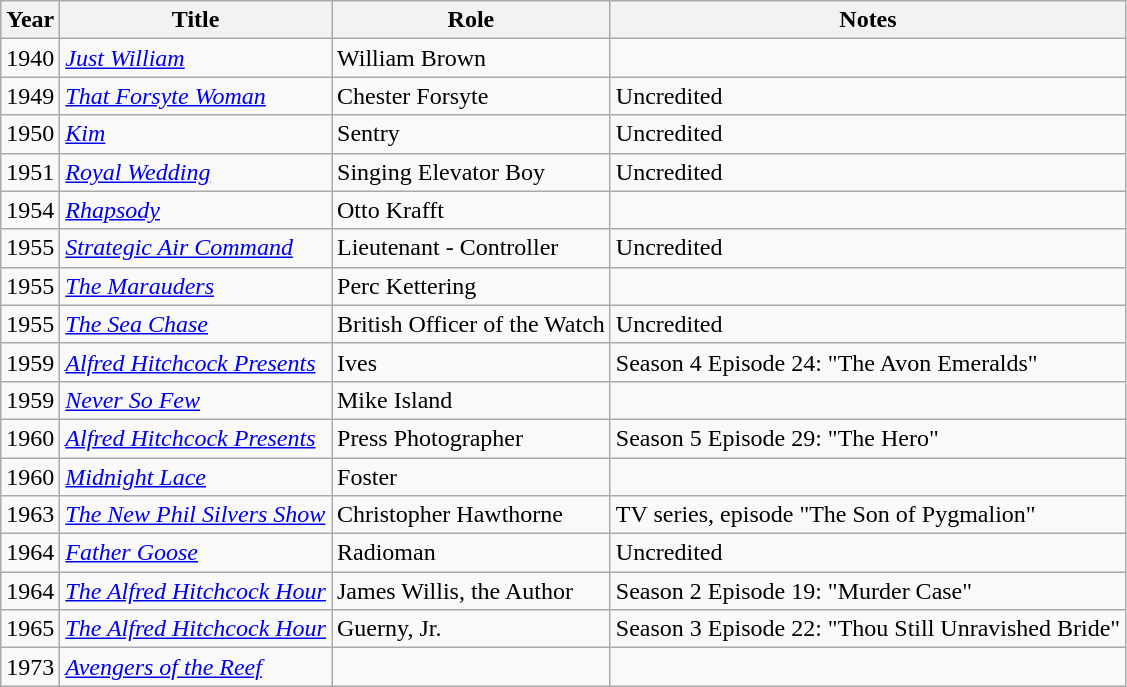<table class="wikitable">
<tr>
<th>Year</th>
<th>Title</th>
<th>Role</th>
<th>Notes</th>
</tr>
<tr>
<td>1940</td>
<td><em><a href='#'>Just William</a></em></td>
<td>William Brown</td>
<td></td>
</tr>
<tr>
<td>1949</td>
<td><em><a href='#'>That Forsyte Woman</a></em></td>
<td>Chester Forsyte</td>
<td>Uncredited</td>
</tr>
<tr>
<td>1950</td>
<td><em><a href='#'>Kim</a></em></td>
<td>Sentry</td>
<td>Uncredited</td>
</tr>
<tr>
<td>1951</td>
<td><em><a href='#'>Royal Wedding</a></em></td>
<td>Singing Elevator Boy</td>
<td>Uncredited</td>
</tr>
<tr>
<td>1954</td>
<td><em><a href='#'>Rhapsody</a></em></td>
<td>Otto Krafft</td>
<td></td>
</tr>
<tr>
<td>1955</td>
<td><em><a href='#'>Strategic Air Command</a></em></td>
<td>Lieutenant - Controller</td>
<td>Uncredited</td>
</tr>
<tr>
<td>1955</td>
<td><em><a href='#'>The Marauders</a></em></td>
<td>Perc Kettering</td>
<td></td>
</tr>
<tr>
<td>1955</td>
<td><em><a href='#'>The Sea Chase</a></em></td>
<td>British Officer of the Watch</td>
<td>Uncredited</td>
</tr>
<tr>
<td>1959</td>
<td><em><a href='#'>Alfred Hitchcock Presents</a></em></td>
<td>Ives</td>
<td>Season 4 Episode 24: "The Avon Emeralds"</td>
</tr>
<tr>
<td>1959</td>
<td><em><a href='#'>Never So Few</a></em></td>
<td>Mike Island</td>
<td></td>
</tr>
<tr>
<td>1960</td>
<td><em><a href='#'>Alfred Hitchcock Presents</a></em></td>
<td>Press Photographer</td>
<td>Season 5 Episode 29: "The Hero"</td>
</tr>
<tr>
<td>1960</td>
<td><em><a href='#'>Midnight Lace</a></em></td>
<td>Foster</td>
<td></td>
</tr>
<tr>
<td>1963</td>
<td><em><a href='#'>The New Phil Silvers Show</a></em></td>
<td>Christopher Hawthorne</td>
<td>TV series, episode "The Son of Pygmalion"</td>
</tr>
<tr>
<td>1964</td>
<td><em><a href='#'>Father Goose</a></em></td>
<td>Radioman</td>
<td>Uncredited</td>
</tr>
<tr>
<td>1964</td>
<td><em><a href='#'>The Alfred Hitchcock Hour</a></em></td>
<td>James Willis, the Author</td>
<td>Season 2 Episode 19: "Murder Case"</td>
</tr>
<tr>
<td>1965</td>
<td><em><a href='#'>The Alfred Hitchcock Hour</a></em></td>
<td>Guerny, Jr.</td>
<td>Season 3 Episode 22: "Thou Still Unravished Bride"</td>
</tr>
<tr>
<td>1973</td>
<td><em><a href='#'>Avengers of the Reef</a></em></td>
<td></td>
<td></td>
</tr>
</table>
